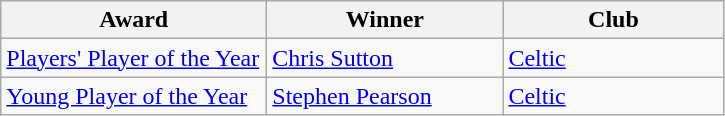<table class="wikitable">
<tr>
<th width=170>Award</th>
<th width=150>Winner</th>
<th width=140>Club</th>
</tr>
<tr>
<td><a href='#'>Players' Player of the Year</a></td>
<td> <a href='#'>Chris Sutton</a></td>
<td><a href='#'>Celtic</a></td>
</tr>
<tr>
<td><a href='#'>Young Player of the Year</a></td>
<td> <a href='#'>Stephen Pearson</a></td>
<td><a href='#'>Celtic</a></td>
</tr>
</table>
